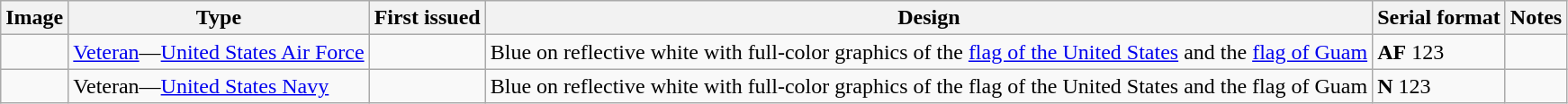<table class=wikitable>
<tr>
<th>Image</th>
<th>Type</th>
<th>First issued</th>
<th>Design</th>
<th>Serial format</th>
<th>Notes</th>
</tr>
<tr>
<td></td>
<td><a href='#'>Veteran</a>—<a href='#'>United States Air Force</a></td>
<td></td>
<td>Blue on reflective white with full-color graphics of the <a href='#'>flag of the United States</a> and the <a href='#'>flag of Guam</a></td>
<td><strong>AF</strong> 123</td>
<td></td>
</tr>
<tr>
<td></td>
<td>Veteran—<a href='#'>United States Navy</a></td>
<td></td>
<td>Blue on reflective white with full-color graphics of the flag of the United States and the flag of Guam</td>
<td><strong>N</strong> 123</td>
<td></td>
</tr>
</table>
